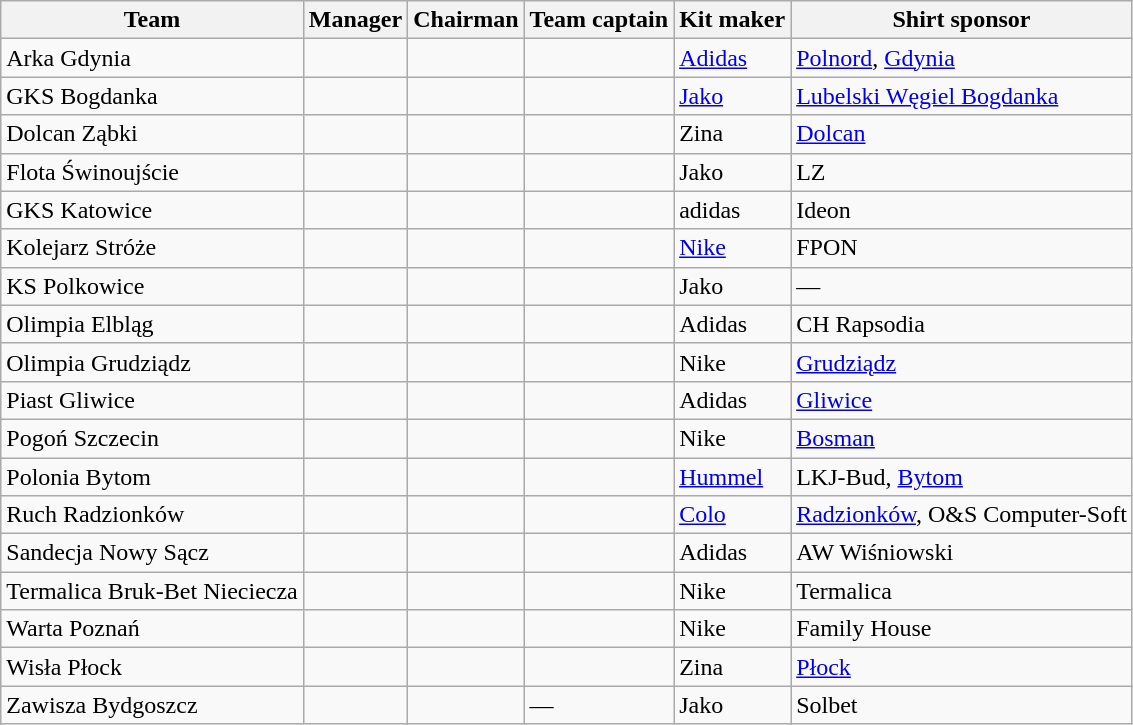<table class="wikitable sortable" style="text-align: left;">
<tr>
<th>Team</th>
<th>Manager</th>
<th>Chairman</th>
<th>Team captain</th>
<th>Kit maker</th>
<th>Shirt sponsor</th>
</tr>
<tr>
<td>Arka Gdynia</td>
<td> </td>
<td> </td>
<td> </td>
<td><a href='#'>Adidas</a></td>
<td><a href='#'>Polnord</a>, <a href='#'>Gdynia</a></td>
</tr>
<tr>
<td>GKS Bogdanka</td>
<td> </td>
<td> </td>
<td> </td>
<td><a href='#'>Jako</a></td>
<td><a href='#'>Lubelski Węgiel Bogdanka</a></td>
</tr>
<tr>
<td>Dolcan Ząbki</td>
<td> </td>
<td> </td>
<td> </td>
<td>Zina</td>
<td><a href='#'>Dolcan</a></td>
</tr>
<tr>
<td>Flota Świnoujście</td>
<td> </td>
<td> </td>
<td> </td>
<td>Jako</td>
<td>LZ</td>
</tr>
<tr>
<td>GKS Katowice</td>
<td> </td>
<td> </td>
<td> </td>
<td>adidas</td>
<td>Ideon</td>
</tr>
<tr>
<td>Kolejarz Stróże</td>
<td> </td>
<td> </td>
<td> </td>
<td><a href='#'>Nike</a></td>
<td>FPON</td>
</tr>
<tr>
<td>KS Polkowice</td>
<td> </td>
<td> </td>
<td> </td>
<td>Jako</td>
<td>—</td>
</tr>
<tr>
<td>Olimpia Elbląg</td>
<td> </td>
<td> </td>
<td> </td>
<td>Adidas</td>
<td>CH Rapsodia</td>
</tr>
<tr>
<td>Olimpia Grudziądz</td>
<td> </td>
<td> </td>
<td> </td>
<td>Nike</td>
<td><a href='#'>Grudziądz</a></td>
</tr>
<tr>
<td>Piast Gliwice</td>
<td> </td>
<td> </td>
<td> </td>
<td>Adidas</td>
<td><a href='#'>Gliwice</a></td>
</tr>
<tr>
<td>Pogoń Szczecin</td>
<td> </td>
<td> </td>
<td> </td>
<td>Nike</td>
<td><a href='#'>Bosman</a></td>
</tr>
<tr>
<td>Polonia Bytom</td>
<td> </td>
<td> </td>
<td> </td>
<td><a href='#'>Hummel</a></td>
<td>LKJ-Bud, <a href='#'>Bytom</a></td>
</tr>
<tr>
<td>Ruch Radzionków</td>
<td> </td>
<td> </td>
<td> </td>
<td><a href='#'>Colo</a></td>
<td><a href='#'>Radzionków</a>, O&S Computer-Soft</td>
</tr>
<tr>
<td>Sandecja Nowy Sącz</td>
<td> </td>
<td> </td>
<td> </td>
<td>Adidas</td>
<td>AW Wiśniowski</td>
</tr>
<tr>
<td>Termalica Bruk-Bet Nieciecza</td>
<td> </td>
<td> </td>
<td> </td>
<td>Nike</td>
<td>Termalica</td>
</tr>
<tr>
<td>Warta Poznań</td>
<td> </td>
<td> </td>
<td> </td>
<td>Nike</td>
<td>Family House</td>
</tr>
<tr>
<td>Wisła Płock</td>
<td> </td>
<td> </td>
<td> </td>
<td>Zina</td>
<td><a href='#'>Płock</a></td>
</tr>
<tr>
<td>Zawisza Bydgoszcz</td>
<td> </td>
<td> </td>
<td>—</td>
<td>Jako</td>
<td>Solbet</td>
</tr>
</table>
